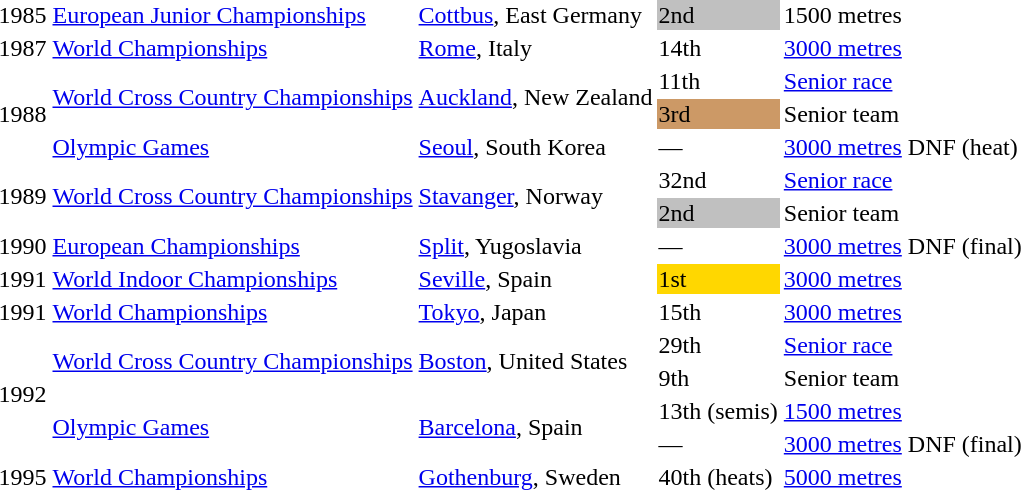<table>
<tr>
<td>1985</td>
<td><a href='#'>European Junior Championships</a></td>
<td><a href='#'>Cottbus</a>, East Germany</td>
<td bgcolor=silver>2nd</td>
<td>1500 metres</td>
</tr>
<tr>
<td>1987</td>
<td><a href='#'>World Championships</a></td>
<td><a href='#'>Rome</a>, Italy</td>
<td>14th</td>
<td><a href='#'>3000 metres</a></td>
</tr>
<tr>
<td rowspan=3>1988</td>
<td rowspan=2><a href='#'>World Cross Country Championships</a></td>
<td rowspan=2><a href='#'>Auckland</a>, New Zealand</td>
<td>11th</td>
<td><a href='#'>Senior race</a></td>
<td></td>
</tr>
<tr>
<td bgcolor=cc9966>3rd</td>
<td>Senior team</td>
</tr>
<tr>
<td><a href='#'>Olympic Games</a></td>
<td><a href='#'>Seoul</a>, South Korea</td>
<td>—</td>
<td><a href='#'>3000 metres</a></td>
<td>DNF (heat)</td>
</tr>
<tr>
<td rowspan=2>1989</td>
<td rowspan=2><a href='#'>World Cross Country Championships</a></td>
<td rowspan=2><a href='#'>Stavanger</a>, Norway</td>
<td>32nd</td>
<td><a href='#'>Senior race</a></td>
<td></td>
</tr>
<tr>
<td bgcolor=silver>2nd</td>
<td>Senior team</td>
</tr>
<tr>
<td>1990</td>
<td><a href='#'>European Championships</a></td>
<td><a href='#'>Split</a>, Yugoslavia</td>
<td>—</td>
<td><a href='#'>3000 metres</a></td>
<td>DNF (final)</td>
</tr>
<tr>
<td>1991</td>
<td><a href='#'>World Indoor Championships</a></td>
<td><a href='#'>Seville</a>, Spain</td>
<td bgcolor=gold>1st</td>
<td><a href='#'>3000 metres</a></td>
</tr>
<tr>
<td>1991</td>
<td><a href='#'>World Championships</a></td>
<td><a href='#'>Tokyo</a>, Japan</td>
<td>15th</td>
<td><a href='#'>3000 metres</a></td>
</tr>
<tr>
<td rowspan=4>1992</td>
<td rowspan=2><a href='#'>World Cross Country Championships</a></td>
<td rowspan=2><a href='#'>Boston</a>, United States</td>
<td>29th</td>
<td><a href='#'>Senior race</a></td>
<td></td>
</tr>
<tr>
<td>9th</td>
<td>Senior team</td>
</tr>
<tr>
<td rowspan=2><a href='#'>Olympic Games</a></td>
<td rowspan=2><a href='#'>Barcelona</a>, Spain</td>
<td>13th (semis)</td>
<td><a href='#'>1500 metres</a></td>
<td></td>
</tr>
<tr>
<td>—</td>
<td><a href='#'>3000 metres</a></td>
<td>DNF (final)</td>
</tr>
<tr>
<td>1995</td>
<td><a href='#'>World Championships</a></td>
<td><a href='#'>Gothenburg</a>, Sweden</td>
<td>40th (heats)</td>
<td><a href='#'>5000 metres</a></td>
</tr>
</table>
